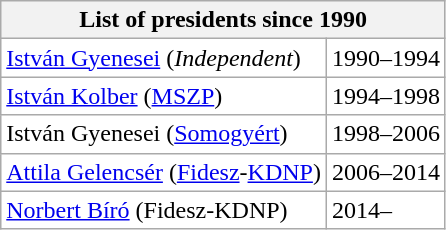<table class="wikitable"  style="float:left; margin-left:1em;">
<tr ">
<th colspan="2">List of presidents since 1990</th>
</tr>
<tr --- bgcolor="#FFFFFF">
<td><a href='#'>István Gyenesei</a> (<em>Independent</em>)</td>
<td>1990–1994</td>
</tr>
<tr --- bgcolor="#FFFFFF">
<td><a href='#'>István Kolber</a> (<a href='#'>MSZP</a>)</td>
<td>1994–1998</td>
</tr>
<tr --- bgcolor="#FFFFFF">
<td>István Gyenesei (<a href='#'>Somogyért</a>)</td>
<td>1998–2006</td>
</tr>
<tr --- bgcolor="#FFFFFF">
<td><a href='#'>Attila Gelencsér</a> (<a href='#'>Fidesz</a>-<a href='#'>KDNP</a>)</td>
<td>2006–2014</td>
</tr>
<tr --- bgcolor="#FFFFFF">
<td><a href='#'>Norbert Bíró</a> (Fidesz-KDNP)</td>
<td>2014–</td>
</tr>
</table>
